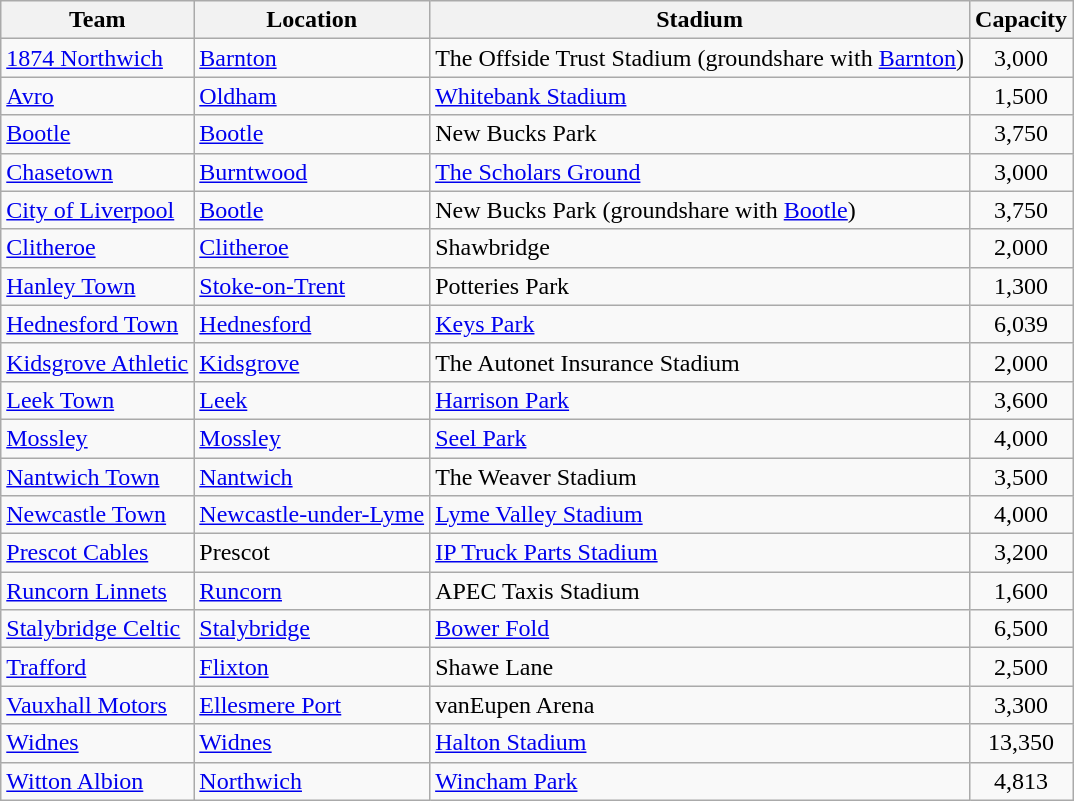<table class="wikitable sortable">
<tr>
<th>Team</th>
<th>Location</th>
<th>Stadium</th>
<th>Capacity</th>
</tr>
<tr>
<td><a href='#'>1874 Northwich</a></td>
<td><a href='#'>Barnton</a></td>
<td>The Offside Trust Stadium (groundshare with <a href='#'>Barnton</a>)</td>
<td align="center">3,000</td>
</tr>
<tr>
<td><a href='#'>Avro</a></td>
<td><a href='#'>Oldham</a></td>
<td><a href='#'>Whitebank Stadium</a></td>
<td align="center">1,500</td>
</tr>
<tr>
<td><a href='#'>Bootle</a></td>
<td><a href='#'>Bootle</a></td>
<td>New Bucks Park</td>
<td align="center">3,750</td>
</tr>
<tr>
<td><a href='#'>Chasetown</a></td>
<td><a href='#'>Burntwood</a></td>
<td><a href='#'>The Scholars Ground</a></td>
<td align="center">3,000</td>
</tr>
<tr>
<td><a href='#'>City of Liverpool</a></td>
<td><a href='#'>Bootle</a></td>
<td>New Bucks Park (groundshare with <a href='#'>Bootle</a>)</td>
<td align="center">3,750</td>
</tr>
<tr>
<td><a href='#'>Clitheroe</a></td>
<td><a href='#'>Clitheroe</a></td>
<td>Shawbridge</td>
<td align="center">2,000</td>
</tr>
<tr>
<td><a href='#'>Hanley Town</a></td>
<td><a href='#'>Stoke-on-Trent</a></td>
<td>Potteries Park</td>
<td align="center">1,300</td>
</tr>
<tr>
<td><a href='#'>Hednesford Town</a></td>
<td><a href='#'>Hednesford</a></td>
<td><a href='#'>Keys Park</a></td>
<td align="center">6,039</td>
</tr>
<tr>
<td><a href='#'>Kidsgrove Athletic</a></td>
<td><a href='#'>Kidsgrove</a></td>
<td>The Autonet Insurance Stadium</td>
<td align="center">2,000</td>
</tr>
<tr>
<td><a href='#'>Leek Town</a></td>
<td><a href='#'>Leek</a></td>
<td><a href='#'>Harrison Park</a></td>
<td align="center">3,600</td>
</tr>
<tr>
<td><a href='#'>Mossley</a></td>
<td><a href='#'>Mossley</a></td>
<td><a href='#'>Seel Park</a></td>
<td align="center">4,000</td>
</tr>
<tr>
<td><a href='#'>Nantwich Town</a></td>
<td><a href='#'>Nantwich</a></td>
<td>The Weaver Stadium</td>
<td align="center">3,500</td>
</tr>
<tr>
<td><a href='#'>Newcastle Town</a></td>
<td><a href='#'>Newcastle-under-Lyme</a></td>
<td><a href='#'>Lyme Valley Stadium</a></td>
<td align="center">4,000</td>
</tr>
<tr>
<td><a href='#'>Prescot Cables</a></td>
<td>Prescot</td>
<td><a href='#'>IP Truck Parts Stadium</a></td>
<td align="center">3,200</td>
</tr>
<tr>
<td><a href='#'>Runcorn Linnets</a></td>
<td><a href='#'>Runcorn</a></td>
<td>APEC Taxis Stadium</td>
<td align="center">1,600</td>
</tr>
<tr>
<td><a href='#'>Stalybridge Celtic</a></td>
<td><a href='#'>Stalybridge</a></td>
<td><a href='#'>Bower Fold</a></td>
<td align="center">6,500</td>
</tr>
<tr>
<td><a href='#'>Trafford</a></td>
<td><a href='#'>Flixton</a></td>
<td>Shawe Lane</td>
<td align="center">2,500</td>
</tr>
<tr>
<td><a href='#'>Vauxhall Motors</a></td>
<td><a href='#'>Ellesmere Port</a></td>
<td>vanEupen Arena</td>
<td align="center">3,300</td>
</tr>
<tr>
<td><a href='#'>Widnes</a></td>
<td><a href='#'>Widnes</a></td>
<td><a href='#'>Halton Stadium</a></td>
<td align="center">13,350</td>
</tr>
<tr>
<td><a href='#'>Witton Albion</a></td>
<td><a href='#'>Northwich</a></td>
<td><a href='#'>Wincham Park</a></td>
<td align="center">4,813</td>
</tr>
</table>
